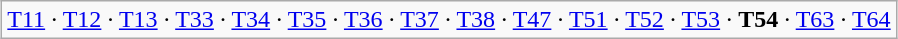<table class="wikitable" style="margin:1em auto;">
<tr>
<td><a href='#'>T11</a> · <a href='#'>T12</a> · <a href='#'>T13</a> · <a href='#'>T33</a> · <a href='#'>T34</a> · <a href='#'>T35</a> · <a href='#'>T36</a> · <a href='#'>T37</a> · <a href='#'>T38</a> · <a href='#'>T47</a> · <a href='#'>T51</a> · <a href='#'>T52</a> · <a href='#'>T53</a> · <strong>T54</strong> · <a href='#'>T63</a> · <a href='#'>T64</a></td>
</tr>
</table>
